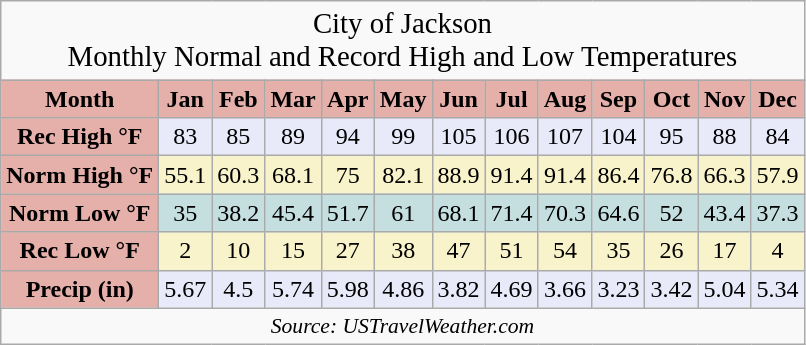<table class="wikitable" "text-align:center;font-size:90%;"|>
<tr>
<td colspan="13" style="text-align:center;font-size:120%;">City of Jackson <br> Monthly Normal and Record High and Low Temperatures</td>
</tr>
<tr>
<th style="background:#e5afaa; color:#000; height:17px;">Month</th>
<th style="background:#e5afaa; color:#000;">Jan</th>
<th style="background:#e5afaa; color:#000;">Feb</th>
<th style="background:#e5afaa; color:#000;">Mar</th>
<th style="background:#e5afaa; color:#000;">Apr</th>
<th style="background:#e5afaa; color:#000;">May</th>
<th style="background:#e5afaa; color:#000;">Jun</th>
<th style="background:#e5afaa; color:#000;">Jul</th>
<th style="background:#e5afaa; color:#000;">Aug</th>
<th style="background:#e5afaa; color:#000;">Sep</th>
<th style="background:#e5afaa; color:#000;">Oct</th>
<th style="background:#e5afaa; color:#000;">Nov</th>
<th style="background:#e5afaa; color:#000;">Dec</th>
</tr>
<tr>
<th style="background:#e5afaa; color:#000; height:16px;">Rec High °F</th>
<td style="text-align:center; background:#e8eafa; color:#000;">83</td>
<td style="text-align:center; background:#e8eafa; color:#000;">85</td>
<td style="text-align:center; background:#e8eafa; color:#000;">89</td>
<td style="text-align:center; background:#e8eafa; color:#000;">94</td>
<td style="text-align:center; background:#e8eafa; color:#000;">99</td>
<td style="text-align:center; background:#e8eafa; color:#000;">105</td>
<td style="text-align:center; background:#e8eafa; color:#000;">106</td>
<td style="text-align:center; background:#e8eafa; color:#000;">107</td>
<td style="text-align:center; background:#e8eafa; color:#000;">104</td>
<td style="text-align:center; background:#e8eafa; color:#000;">95</td>
<td style="text-align:center; background:#e8eafa; color:#000;">88</td>
<td style="text-align:center; background:#e8eafa; color:#000;">84</td>
</tr>
<tr>
<th style="background:#e5afaa; color:#000; height:16px;">Norm High °F</th>
<td style="text-align:center; background:#f8f3ca; color:#000;">55.1</td>
<td style="text-align:center; background:#f8f3ca; color:#000;">60.3</td>
<td style="text-align:center; background:#f8f3ca; color:#000;">68.1</td>
<td style="text-align:center; background:#f8f3ca; color:#000;">75</td>
<td style="text-align:center; background:#f8f3ca; color:#000;">82.1</td>
<td style="text-align:center; background:#f8f3ca; color:#000;">88.9</td>
<td style="text-align:center; background:#f8f3ca; color:#000;">91.4</td>
<td style="text-align:center; background:#f8f3ca; color:#000;">91.4</td>
<td style="text-align:center; background:#f8f3ca; color:#000;">86.4</td>
<td style="text-align:center; background:#f8f3ca; color:#000;">76.8</td>
<td style="text-align:center; background:#f8f3ca; color:#000;">66.3</td>
<td style="text-align:center; background:#f8f3ca; color:#000;">57.9</td>
</tr>
<tr>
<th style="background:#e5afaa; color:#000; height:16px;">Norm Low °F</th>
<td style="text-align:center; background:#c5dfe1; color:#000;">35</td>
<td style="text-align:center; background:#c5dfe1; color:#000;">38.2</td>
<td style="text-align:center; background:#c5dfe1; color:#000;">45.4</td>
<td style="text-align:center; background:#c5dfe1; color:#000;">51.7</td>
<td style="text-align:center; background:#c5dfe1; color:#000;">61</td>
<td style="text-align:center; background:#c5dfe1; color:#000;">68.1</td>
<td style="text-align:center; background:#c5dfe1; color:#000;">71.4</td>
<td style="text-align:center; background:#c5dfe1; color:#000;">70.3</td>
<td style="text-align:center; background:#c5dfe1; color:#000;">64.6</td>
<td style="text-align:center; background:#c5dfe1; color:#000;">52</td>
<td style="text-align:center; background:#c5dfe1; color:#000;">43.4</td>
<td style="text-align:center; background:#c5dfe1; color:#000;">37.3</td>
</tr>
<tr>
<th style="background:#e5afaa; color:#000; height:16px;">Rec Low °F</th>
<td style="text-align:center; background:#f8f3ca; color:#000;">2</td>
<td style="text-align:center; background:#f8f3ca; color:#000;">10</td>
<td style="text-align:center; background:#f8f3ca; color:#000;">15</td>
<td style="text-align:center; background:#f8f3ca; color:#000;">27</td>
<td style="text-align:center; background:#f8f3ca; color:#000;">38</td>
<td style="text-align:center; background:#f8f3ca; color:#000;">47</td>
<td style="text-align:center; background:#f8f3ca; color:#000;">51</td>
<td style="text-align:center; background:#f8f3ca; color:#000;">54</td>
<td style="text-align:center; background:#f8f3ca; color:#000;">35</td>
<td style="text-align:center; background:#f8f3ca; color:#000;">26</td>
<td style="text-align:center; background:#f8f3ca; color:#000;">17</td>
<td style="text-align:center; background:#f8f3ca; color:#000;">4</td>
</tr>
<tr>
<th style="background:#e5afaa; color:#000; height:16px;">Precip (in)</th>
<td style="text-align:center; background:#e8eafa; color:#000;">5.67</td>
<td style="text-align:center; background:#e8eafa; color:#000;">4.5</td>
<td style="text-align:center; background:#e8eafa; color:#000;">5.74</td>
<td style="text-align:center; background:#e8eafa; color:#000;">5.98</td>
<td style="text-align:center; background:#e8eafa; color:#000;">4.86</td>
<td style="text-align:center; background:#e8eafa; color:#000;">3.82</td>
<td style="text-align:center; background:#e8eafa; color:#000;">4.69</td>
<td style="text-align:center; background:#e8eafa; color:#000;">3.66</td>
<td style="text-align:center; background:#e8eafa; color:#000;">3.23</td>
<td style="text-align:center; background:#e8eafa; color:#000;">3.42</td>
<td style="text-align:center; background:#e8eafa; color:#000;">5.04</td>
<td style="text-align:center; background:#e8eafa; color:#000;">5.34</td>
</tr>
<tr>
<td colspan="13" style="text-align:center;font-size:90%;"><em>Source: USTravelWeather.com </em></td>
</tr>
</table>
